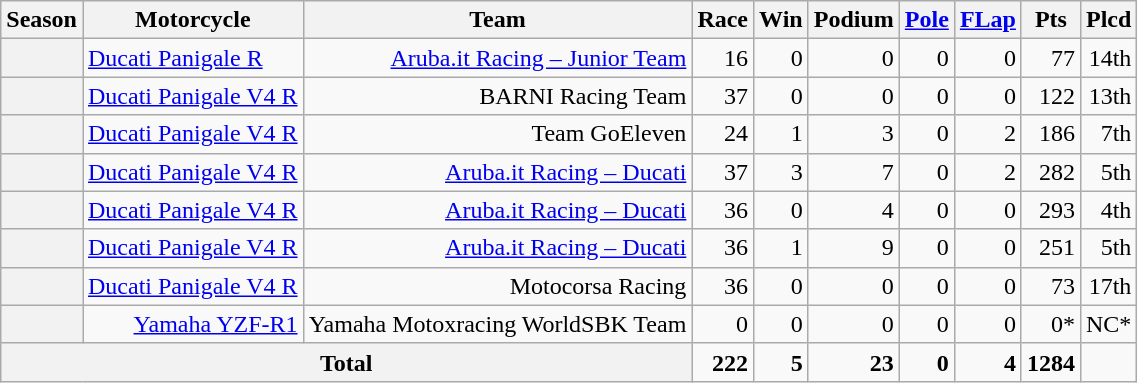<table class="wikitable" style="text-align:right;">
<tr>
<th>Season</th>
<th>Motorcycle</th>
<th>Team</th>
<th>Race</th>
<th>Win</th>
<th>Podium</th>
<th><a href='#'>Pole</a></th>
<th><a href='#'>FLap</a></th>
<th>Pts</th>
<th>Plcd</th>
</tr>
<tr>
<th></th>
<td style="text-align:left;"><a href='#'>Ducati Panigale R</a></td>
<td><a href='#'>Aruba.it Racing – Junior Team</a></td>
<td>16</td>
<td>0</td>
<td>0</td>
<td>0</td>
<td>0</td>
<td>77</td>
<td>14th</td>
</tr>
<tr>
<th></th>
<td><a href='#'>Ducati Panigale V4 R</a></td>
<td>BARNI Racing Team</td>
<td>37</td>
<td>0</td>
<td>0</td>
<td>0</td>
<td>0</td>
<td>122</td>
<td>13th</td>
</tr>
<tr>
<th></th>
<td><a href='#'>Ducati Panigale V4 R</a></td>
<td>Team GoEleven</td>
<td>24</td>
<td>1</td>
<td>3</td>
<td>0</td>
<td>2</td>
<td>186</td>
<td>7th</td>
</tr>
<tr>
<th></th>
<td><a href='#'>Ducati Panigale V4 R</a></td>
<td><a href='#'>Aruba.it Racing – Ducati</a></td>
<td>37</td>
<td>3</td>
<td>7</td>
<td>0</td>
<td>2</td>
<td>282</td>
<td>5th</td>
</tr>
<tr>
<th></th>
<td><a href='#'>Ducati Panigale V4 R</a></td>
<td><a href='#'>Aruba.it Racing – Ducati</a></td>
<td>36</td>
<td>0</td>
<td>4</td>
<td>0</td>
<td>0</td>
<td>293</td>
<td>4th</td>
</tr>
<tr>
<th></th>
<td><a href='#'>Ducati Panigale V4 R</a></td>
<td><a href='#'>Aruba.it Racing – Ducati</a></td>
<td>36</td>
<td>1</td>
<td>9</td>
<td>0</td>
<td>0</td>
<td>251</td>
<td>5th</td>
</tr>
<tr>
<th></th>
<td><a href='#'>Ducati Panigale V4 R</a></td>
<td>Motocorsa Racing</td>
<td>36</td>
<td>0</td>
<td>0</td>
<td>0</td>
<td>0</td>
<td>73</td>
<td>17th</td>
</tr>
<tr>
<th></th>
<td><a href='#'>Yamaha YZF-R1</a></td>
<td>Yamaha Motoxracing WorldSBK Team</td>
<td>0</td>
<td>0</td>
<td>0</td>
<td>0</td>
<td>0</td>
<td>0*</td>
<td>NC*</td>
</tr>
<tr>
<th colspan="3">Total</th>
<td><strong>222</strong></td>
<td><strong>5</strong></td>
<td><strong>23</strong></td>
<td><strong>0</strong></td>
<td><strong>4</strong></td>
<td><strong>1284</strong></td>
<td></td>
</tr>
</table>
